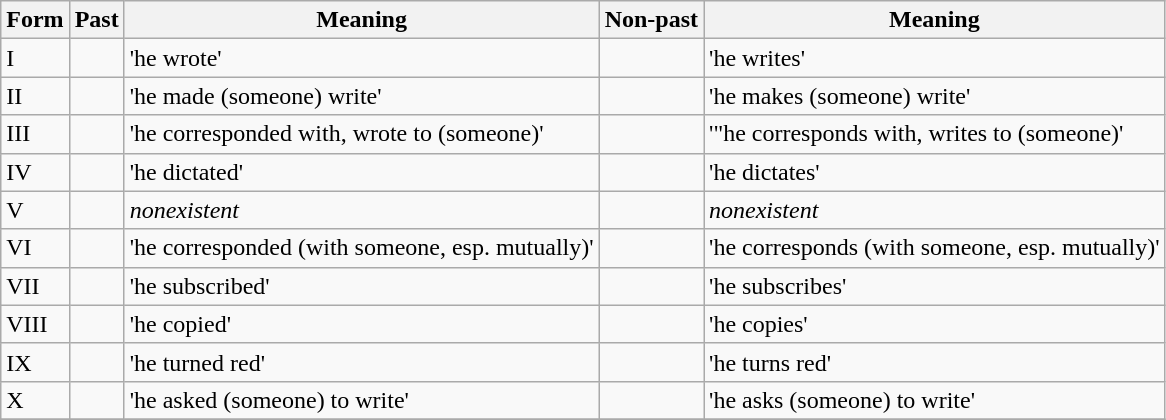<table class="wikitable">
<tr>
<th>Form</th>
<th>Past</th>
<th>Meaning</th>
<th>Non-past</th>
<th>Meaning</th>
</tr>
<tr>
<td>I</td>
<td><em></em><br></td>
<td>'he wrote'</td>
<td><em></em><br></td>
<td>'he writes'</td>
</tr>
<tr>
<td>II</td>
<td><em></em><br></td>
<td>'he made (someone) write'</td>
<td><em></em><br></td>
<td>'he makes (someone) write'</td>
</tr>
<tr>
<td>III</td>
<td><em></em><br></td>
<td>'he corresponded with, wrote to (someone)'</td>
<td><em></em><br></td>
<td>'"he corresponds with, writes to (someone)'</td>
</tr>
<tr>
<td>IV</td>
<td><em></em><br></td>
<td>'he dictated'</td>
<td><em></em><br></td>
<td>'he dictates'</td>
</tr>
<tr>
<td>V</td>
<td><em></em><br></td>
<td><em>nonexistent</em></td>
<td><em></em><br></td>
<td><em>nonexistent</em></td>
</tr>
<tr>
<td>VI</td>
<td><em></em><br></td>
<td>'he corresponded (with someone, esp. mutually)'</td>
<td><em></em><br></td>
<td>'he corresponds (with someone, esp. mutually)'</td>
</tr>
<tr>
<td>VII</td>
<td><em></em><br></td>
<td>'he subscribed'</td>
<td><em></em><br></td>
<td>'he subscribes'</td>
</tr>
<tr>
<td>VIII</td>
<td><em></em><br></td>
<td>'he copied'</td>
<td><em></em><br></td>
<td>'he copies'</td>
</tr>
<tr>
<td>IX</td>
<td><em></em><br></td>
<td>'he turned red'</td>
<td><em></em><br></td>
<td>'he turns red'</td>
</tr>
<tr>
<td>X</td>
<td><em></em><br></td>
<td>'he asked (someone) to write'</td>
<td><em></em><br></td>
<td>'he asks (someone) to write'</td>
</tr>
<tr>
</tr>
</table>
